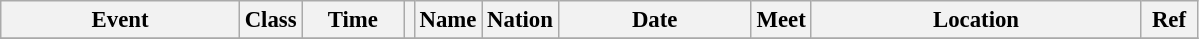<table class="wikitable" style="font-size: 95%;">
<tr>
<th style="width:10em">Event</th>
<th>Class</th>
<th style="width:4em">Time</th>
<th class="unsortable"></th>
<th>Name</th>
<th>Nation</th>
<th style="width:8em">Date</th>
<th>Meet</th>
<th style="width:14em">Location</th>
<th style="width:2em">Ref</th>
</tr>
<tr>
</tr>
</table>
